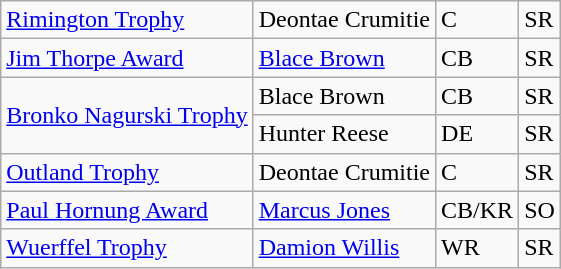<table class="wikitable">
<tr>
<td><a href='#'>Rimington Trophy</a></td>
<td>Deontae Crumitie</td>
<td>C</td>
<td>SR</td>
</tr>
<tr>
<td><a href='#'>Jim Thorpe Award</a></td>
<td><a href='#'>Blace Brown</a></td>
<td>CB</td>
<td>SR</td>
</tr>
<tr>
<td rowspan=2><a href='#'>Bronko Nagurski Trophy</a></td>
<td>Blace Brown</td>
<td>CB</td>
<td>SR</td>
</tr>
<tr>
<td>Hunter Reese</td>
<td>DE</td>
<td>SR</td>
</tr>
<tr>
<td><a href='#'>Outland Trophy</a></td>
<td>Deontae Crumitie</td>
<td>C</td>
<td>SR</td>
</tr>
<tr>
<td><a href='#'>Paul Hornung Award</a></td>
<td><a href='#'>Marcus Jones</a></td>
<td>CB/KR</td>
<td>SO</td>
</tr>
<tr>
<td><a href='#'>Wuerffel Trophy</a></td>
<td><a href='#'>Damion Willis</a></td>
<td>WR</td>
<td>SR</td>
</tr>
</table>
